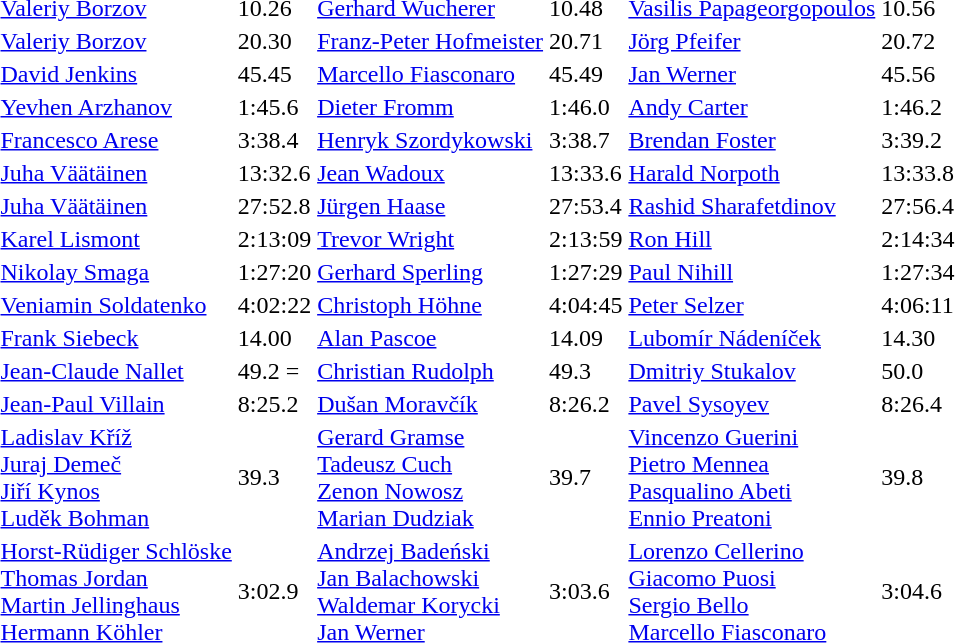<table>
<tr>
<td></td>
<td><a href='#'>Valeriy Borzov</a><br></td>
<td>10.26 </td>
<td><a href='#'>Gerhard Wucherer</a><br></td>
<td>10.48</td>
<td><a href='#'>Vasilis Papageorgopoulos</a><br></td>
<td>10.56</td>
</tr>
<tr>
<td></td>
<td><a href='#'>Valeriy Borzov</a><br></td>
<td>20.30 </td>
<td><a href='#'>Franz-Peter Hofmeister</a><br></td>
<td>20.71</td>
<td><a href='#'>Jörg Pfeifer</a><br></td>
<td>20.72</td>
</tr>
<tr>
<td></td>
<td><a href='#'>David Jenkins</a><br></td>
<td>45.45 </td>
<td><a href='#'>Marcello Fiasconaro</a><br></td>
<td>45.49</td>
<td><a href='#'>Jan Werner</a><br></td>
<td>45.56</td>
</tr>
<tr>
<td></td>
<td><a href='#'>Yevhen Arzhanov</a><br></td>
<td>1:45.6 </td>
<td><a href='#'>Dieter Fromm</a><br></td>
<td>1:46.0</td>
<td><a href='#'>Andy Carter</a><br></td>
<td>1:46.2</td>
</tr>
<tr>
<td></td>
<td><a href='#'>Francesco Arese</a><br></td>
<td>3:38.4 </td>
<td><a href='#'>Henryk Szordykowski</a><br></td>
<td>3:38.7</td>
<td><a href='#'>Brendan Foster</a><br></td>
<td>3:39.2</td>
</tr>
<tr>
<td></td>
<td><a href='#'>Juha Väätäinen</a><br></td>
<td>13:32.6 </td>
<td><a href='#'>Jean Wadoux</a><br></td>
<td>13:33.6</td>
<td><a href='#'>Harald Norpoth</a><br></td>
<td>13:33.8</td>
</tr>
<tr>
<td></td>
<td><a href='#'>Juha Väätäinen</a><br></td>
<td>27:52.8 </td>
<td><a href='#'>Jürgen Haase</a><br></td>
<td>27:53.4</td>
<td><a href='#'>Rashid Sharafetdinov</a><br></td>
<td>27:56.4</td>
</tr>
<tr>
<td></td>
<td><a href='#'>Karel Lismont</a><br></td>
<td>2:13:09 </td>
<td><a href='#'>Trevor Wright</a><br></td>
<td>2:13:59</td>
<td><a href='#'>Ron Hill</a><br></td>
<td>2:14:34</td>
</tr>
<tr>
<td></td>
<td><a href='#'>Nikolay Smaga</a><br></td>
<td>1:27:20 </td>
<td><a href='#'>Gerhard Sperling</a><br></td>
<td>1:27:29</td>
<td><a href='#'>Paul Nihill</a><br></td>
<td>1:27:34</td>
</tr>
<tr>
<td></td>
<td><a href='#'>Veniamin Soldatenko</a><br></td>
<td>4:02:22 </td>
<td><a href='#'>Christoph Höhne</a><br></td>
<td>4:04:45</td>
<td><a href='#'>Peter Selzer</a><br></td>
<td>4:06:11</td>
</tr>
<tr>
<td></td>
<td><a href='#'>Frank Siebeck</a><br></td>
<td>14.00</td>
<td><a href='#'>Alan Pascoe</a><br></td>
<td>14.09</td>
<td><a href='#'>Lubomír Nádeníček</a><br></td>
<td>14.30</td>
</tr>
<tr>
<td></td>
<td><a href='#'>Jean-Claude Nallet</a><br></td>
<td>49.2 =</td>
<td><a href='#'>Christian Rudolph</a><br></td>
<td>49.3</td>
<td><a href='#'>Dmitriy Stukalov</a><br></td>
<td>50.0</td>
</tr>
<tr>
<td></td>
<td><a href='#'>Jean-Paul Villain</a><br></td>
<td>8:25.2</td>
<td><a href='#'>Dušan Moravčík</a><br></td>
<td>8:26.2</td>
<td><a href='#'>Pavel Sysoyev</a><br></td>
<td>8:26.4</td>
</tr>
<tr>
<td></td>
<td><a href='#'>Ladislav Kříž</a><br><a href='#'>Juraj Demeč</a><br><a href='#'>Jiří Kynos</a><br><a href='#'>Luděk Bohman</a> <br></td>
<td>39.3</td>
<td><a href='#'>Gerard Gramse</a><br><a href='#'>Tadeusz Cuch</a><br><a href='#'>Zenon Nowosz</a><br><a href='#'>Marian Dudziak</a><br></td>
<td>39.7</td>
<td><a href='#'>Vincenzo Guerini</a><br><a href='#'>Pietro Mennea</a><br><a href='#'>Pasqualino Abeti</a><br><a href='#'>Ennio Preatoni</a> <br></td>
<td>39.8</td>
</tr>
<tr>
<td></td>
<td><a href='#'>Horst-Rüdiger Schlöske</a><br><a href='#'>Thomas Jordan</a><br><a href='#'>Martin Jellinghaus</a><br><a href='#'>Hermann Köhler</a> <br></td>
<td>3:02.9</td>
<td><a href='#'>Andrzej Badeński</a><br><a href='#'>Jan Balachowski</a><br><a href='#'>Waldemar Korycki</a><br><a href='#'>Jan Werner</a><br></td>
<td>3:03.6</td>
<td><a href='#'>Lorenzo Cellerino</a><br><a href='#'>Giacomo Puosi</a><br><a href='#'>Sergio Bello</a><br><a href='#'>Marcello Fiasconaro</a><br></td>
<td>3:04.6</td>
</tr>
</table>
